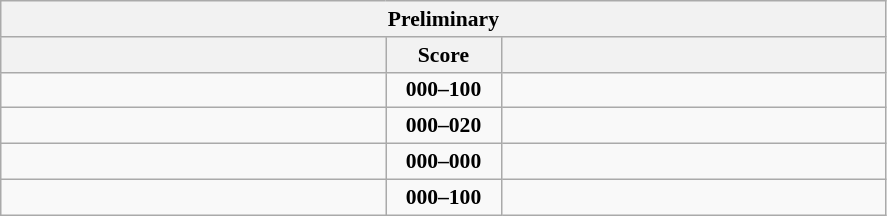<table class="wikitable" style="text-align: center; font-size:90% ">
<tr>
<th colspan=3>Preliminary</th>
</tr>
<tr>
<th align="right" width="250"></th>
<th width="70">Score</th>
<th align="left" width="250"></th>
</tr>
<tr>
<td align=left></td>
<td align=center><strong>000–100</strong></td>
<td align=left><strong></strong></td>
</tr>
<tr>
<td align=left></td>
<td align=center><strong>000–020</strong></td>
<td align=left><strong></strong></td>
</tr>
<tr>
<td align=left><strong></strong></td>
<td align=center><strong>000–000</strong></td>
<td align=left></td>
</tr>
<tr>
<td align=left></td>
<td align=center><strong>000–100</strong></td>
<td align=left><strong></strong></td>
</tr>
</table>
